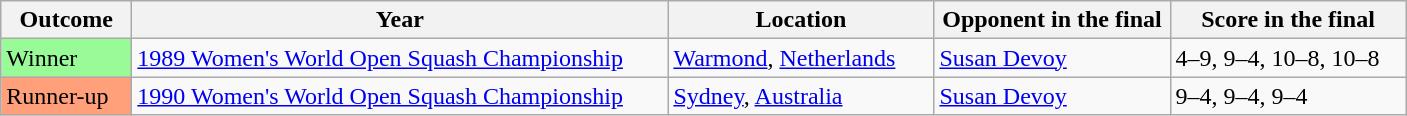<table class="sortable wikitable">
<tr>
<th width="80">Outcome</th>
<th width="350">Year</th>
<th width="170">Location</th>
<th width="150">Opponent in the final</th>
<th width="150">Score in the final</th>
</tr>
<tr>
<td bgcolor="98FB98">Winner</td>
<td><a href='#'>1989 Women's World Open Squash Championship</a></td>
<td><a href='#'>Warmond</a>, <a href='#'>Netherlands</a></td>
<td> <a href='#'>Susan Devoy</a></td>
<td>4–9, 9–4, 10–8, 10–8</td>
</tr>
<tr>
<td bgcolor="FFA07A">Runner-up</td>
<td><a href='#'>1990 Women's World Open Squash Championship</a></td>
<td><a href='#'>Sydney</a>, <a href='#'>Australia</a></td>
<td> <a href='#'>Susan Devoy</a></td>
<td>9–4, 9–4, 9–4</td>
</tr>
</table>
